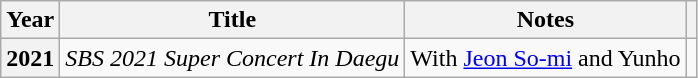<table class="wikitable plainrowheaders sortable">
<tr>
<th scope="col">Year</th>
<th scope="col">Title</th>
<th scope="col">Notes</th>
<th scope="col" class="unsortable"></th>
</tr>
<tr>
<th scope="row">2021</th>
<td><em>SBS 2021 Super Concert In Daegu</em></td>
<td>With <a href='#'>Jeon So-mi</a> and Yunho</td>
<td style="text-align:center"></td>
</tr>
</table>
